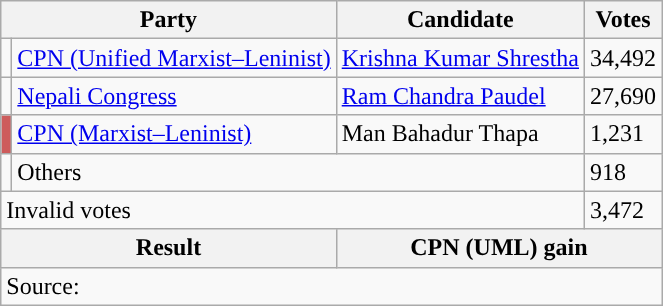<table class="wikitable">
<tr>
<th colspan="2">Party</th>
<th>Candidate</th>
<th>Votes</th>
</tr>
<tr>
<td style="background-color:"></td>
<td><a href='#'>CPN (Unified Marxist–Leninist)</a></td>
<td><a href='#'>Krishna Kumar Shrestha</a></td>
<td>34,492</td>
</tr>
<tr>
<td style="background-color:"></td>
<td><a href='#'>Nepali Congress</a></td>
<td><a href='#'>Ram Chandra Paudel</a></td>
<td>27,690</td>
</tr>
<tr>
<td style="background-color:indianred"></td>
<td><a href='#'>CPN (Marxist–Leninist)</a></td>
<td>Man Bahadur Thapa</td>
<td>1,231</td>
</tr>
<tr>
<td></td>
<td colspan="2">Others</td>
<td>918</td>
</tr>
<tr>
<td colspan="3">Invalid votes</td>
<td>3,472</td>
</tr>
<tr>
<th colspan="2">Result</th>
<th colspan="2">CPN (UML) gain</th>
</tr>
<tr>
<td colspan="4">Source: </td>
</tr>
</table>
